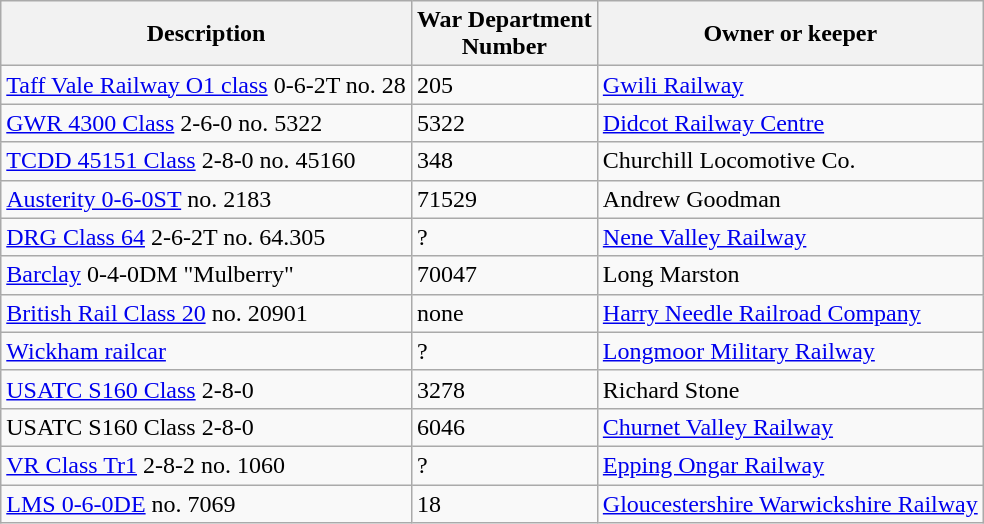<table class="wikitable collapsible collapsed">
<tr>
<th>Description</th>
<th>War Department<br>Number</th>
<th>Owner or keeper</th>
</tr>
<tr>
<td><a href='#'>Taff Vale Railway O1 class</a> 0-6-2T no. 28</td>
<td>205</td>
<td><a href='#'>Gwili Railway</a></td>
</tr>
<tr>
<td><a href='#'>GWR 4300 Class</a> 2-6-0 no. 5322</td>
<td>5322</td>
<td><a href='#'>Didcot Railway Centre</a></td>
</tr>
<tr>
<td><a href='#'>TCDD 45151 Class</a> 2-8-0 no. 45160</td>
<td>348</td>
<td>Churchill Locomotive Co.</td>
</tr>
<tr>
<td><a href='#'>Austerity 0-6-0ST</a> no. 2183</td>
<td>71529</td>
<td>Andrew Goodman</td>
</tr>
<tr>
<td><a href='#'>DRG Class 64</a> 2-6-2T no. 64.305</td>
<td>?</td>
<td><a href='#'>Nene Valley Railway</a></td>
</tr>
<tr>
<td><a href='#'>Barclay</a> 0-4-0DM "Mulberry"</td>
<td>70047</td>
<td>Long Marston</td>
</tr>
<tr>
<td><a href='#'>British Rail Class 20</a> no. 20901</td>
<td>none</td>
<td><a href='#'>Harry Needle Railroad Company</a></td>
</tr>
<tr>
<td><a href='#'>Wickham railcar</a></td>
<td>?</td>
<td><a href='#'>Longmoor Military Railway</a></td>
</tr>
<tr>
<td><a href='#'>USATC S160 Class</a> 2-8-0</td>
<td>3278</td>
<td>Richard Stone</td>
</tr>
<tr>
<td>USATC S160 Class 2-8-0</td>
<td>6046</td>
<td><a href='#'>Churnet Valley Railway</a></td>
</tr>
<tr>
<td><a href='#'>VR Class Tr1</a> 2-8-2 no. 1060</td>
<td>?</td>
<td><a href='#'>Epping Ongar Railway</a></td>
</tr>
<tr>
<td><a href='#'>LMS 0-6-0DE</a> no. 7069</td>
<td>18</td>
<td><a href='#'>Gloucestershire Warwickshire Railway</a></td>
</tr>
</table>
